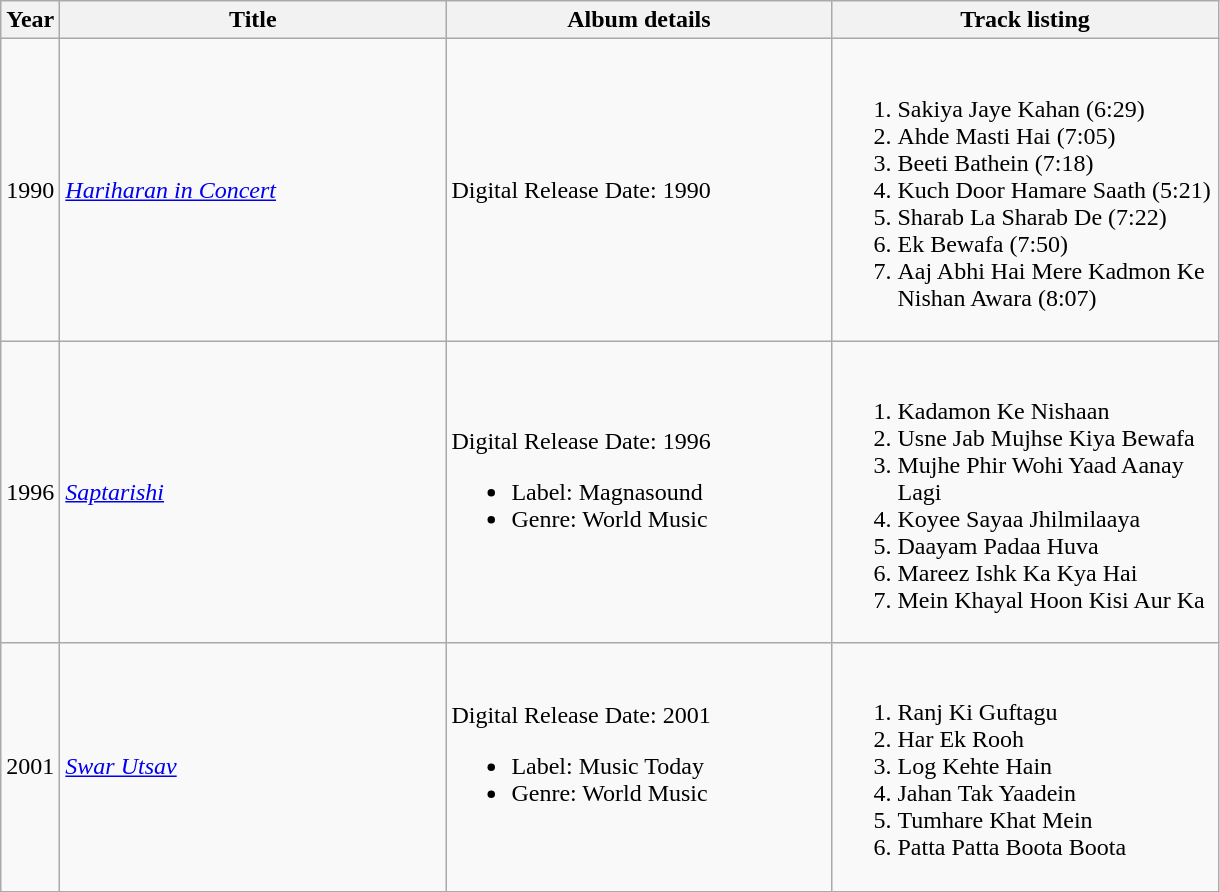<table class="wikitable">
<tr>
<th rowspan="">Year</th>
<th rowspan="" style="width:250px;">Title</th>
<th rowspan="" style="width:250px;">Album details</th>
<th rowspan="" style="width:250px;">Track listing</th>
</tr>
<tr>
<td>1990</td>
<td><em><a href='#'>Hariharan in Concert</a></em></td>
<td>Digital Release Date: 1990</td>
<td><br><ol><li>Sakiya Jaye Kahan (6:29)</li><li>Ahde Masti Hai (7:05)</li><li>Beeti Bathein (7:18)</li><li>Kuch Door Hamare Saath (5:21)</li><li>Sharab La Sharab De (7:22)</li><li>Ek Bewafa (7:50)</li><li>Aaj Abhi Hai Mere Kadmon Ke Nishan Awara (8:07)</li></ol></td>
</tr>
<tr>
<td>1996</td>
<td><em><a href='#'>Saptarishi</a></em></td>
<td>Digital Release Date: 1996<br><ul><li>Label: Magnasound</li><li>Genre: World Music</li></ul></td>
<td><br><ol><li>Kadamon Ke Nishaan</li><li>Usne Jab Mujhse Kiya Bewafa</li><li>Mujhe Phir Wohi Yaad Aanay Lagi</li><li>Koyee Sayaa Jhilmilaaya</li><li>Daayam Padaa Huva</li><li>Mareez Ishk Ka Kya Hai</li><li>Mein Khayal Hoon Kisi Aur Ka</li></ol></td>
</tr>
<tr>
<td>2001</td>
<td><em><a href='#'>Swar Utsav</a></em></td>
<td>Digital Release Date: 2001<br><ul><li>Label: Music Today</li><li>Genre: World Music</li></ul></td>
<td><br><ol><li>Ranj Ki Guftagu</li><li>Har Ek Rooh</li><li>Log Kehte Hain</li><li>Jahan Tak Yaadein</li><li>Tumhare Khat Mein</li><li>Patta Patta Boota Boota</li></ol></td>
</tr>
</table>
